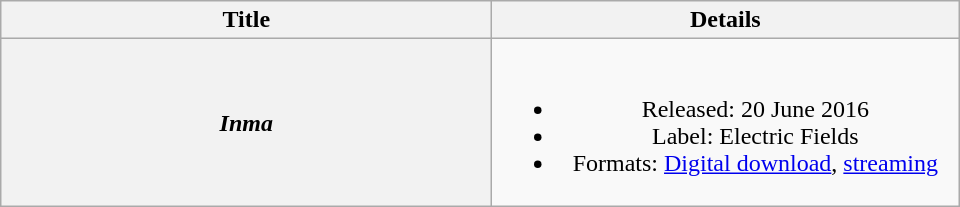<table class="wikitable plainrowheaders" style="text-align:center;">
<tr>
<th scope="col" style="width:20em;">Title</th>
<th scope="col" style="width:19em;">Details</th>
</tr>
<tr>
<th scope="row"><em>Inma</em></th>
<td><br><ul><li>Released: 20 June 2016</li><li>Label: Electric Fields</li><li>Formats: <a href='#'>Digital download</a>, <a href='#'>streaming</a></li></ul></td>
</tr>
</table>
